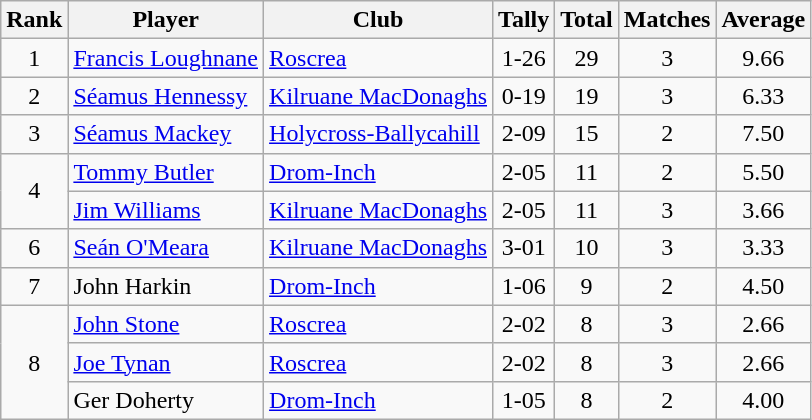<table class="wikitable">
<tr>
<th>Rank</th>
<th>Player</th>
<th>Club</th>
<th>Tally</th>
<th>Total</th>
<th>Matches</th>
<th>Average</th>
</tr>
<tr>
<td rowspan="1" style="text-align:center;">1</td>
<td><a href='#'>Francis Loughnane</a></td>
<td><a href='#'>Roscrea</a></td>
<td align=center>1-26</td>
<td align=center>29</td>
<td align=center>3</td>
<td align=center>9.66</td>
</tr>
<tr>
<td rowspan="1" style="text-align:center;">2</td>
<td><a href='#'>Séamus Hennessy</a></td>
<td><a href='#'>Kilruane MacDonaghs</a></td>
<td align=center>0-19</td>
<td align=center>19</td>
<td align=center>3</td>
<td align=center>6.33</td>
</tr>
<tr>
<td rowspan="1" style="text-align:center;">3</td>
<td><a href='#'>Séamus Mackey</a></td>
<td><a href='#'>Holycross-Ballycahill</a></td>
<td align=center>2-09</td>
<td align=center>15</td>
<td align=center>2</td>
<td align=center>7.50</td>
</tr>
<tr>
<td rowspan="2" style="text-align:center;">4</td>
<td><a href='#'>Tommy Butler</a></td>
<td><a href='#'>Drom-Inch</a></td>
<td align=center>2-05</td>
<td align=center>11</td>
<td align=center>2</td>
<td align=center>5.50</td>
</tr>
<tr>
<td><a href='#'>Jim Williams</a></td>
<td><a href='#'>Kilruane MacDonaghs</a></td>
<td align=center>2-05</td>
<td align=center>11</td>
<td align=center>3</td>
<td align=center>3.66</td>
</tr>
<tr>
<td rowspan="1" style="text-align:center;">6</td>
<td><a href='#'>Seán O'Meara</a></td>
<td><a href='#'>Kilruane MacDonaghs</a></td>
<td align=center>3-01</td>
<td align=center>10</td>
<td align=center>3</td>
<td align=center>3.33</td>
</tr>
<tr>
<td rowspan="1" style="text-align:center;">7</td>
<td>John Harkin</td>
<td><a href='#'>Drom-Inch</a></td>
<td align=center>1-06</td>
<td align=center>9</td>
<td align=center>2</td>
<td align=center>4.50</td>
</tr>
<tr>
<td rowspan="3" style="text-align:center;">8</td>
<td><a href='#'>John Stone</a></td>
<td><a href='#'>Roscrea</a></td>
<td align=center>2-02</td>
<td align=center>8</td>
<td align=center>3</td>
<td align=center>2.66</td>
</tr>
<tr>
<td><a href='#'>Joe Tynan</a></td>
<td><a href='#'>Roscrea</a></td>
<td align=center>2-02</td>
<td align=center>8</td>
<td align=center>3</td>
<td align=center>2.66</td>
</tr>
<tr>
<td>Ger Doherty</td>
<td><a href='#'>Drom-Inch</a></td>
<td align=center>1-05</td>
<td align=center>8</td>
<td align=center>2</td>
<td align=center>4.00</td>
</tr>
</table>
